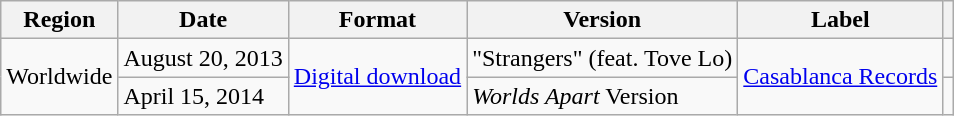<table class="wikitable plainrowheaders">
<tr>
<th>Region</th>
<th>Date</th>
<th>Format</th>
<th>Version</th>
<th>Label</th>
<th></th>
</tr>
<tr>
<td rowspan="2" scope="row">Worldwide</td>
<td>August 20, 2013</td>
<td rowspan="2"><a href='#'>Digital download</a></td>
<td>"Strangers" (feat. Tove Lo)</td>
<td rowspan="2"><a href='#'>Casablanca Records</a></td>
<td></td>
</tr>
<tr>
<td>April 15, 2014</td>
<td><em>Worlds Apart</em> Version</td>
<td></td>
</tr>
</table>
